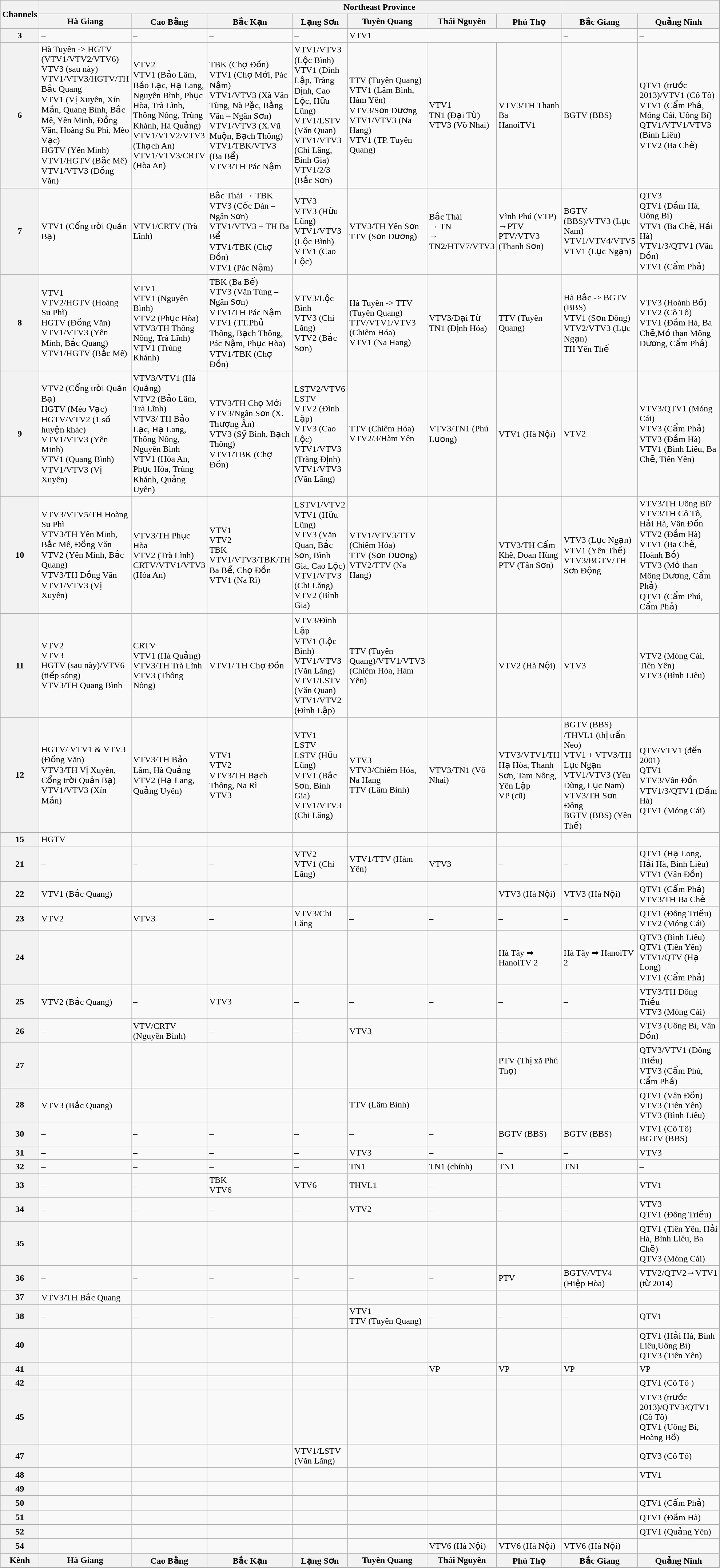<table class="wikitable mw-collapsible mw-collapsed">
<tr>
<th rowspan="2"><strong>Channels</strong></th>
<th colspan="9">Northeast Province</th>
</tr>
<tr>
<th>Hà Giang</th>
<th>Cao Bằng</th>
<th>Bắc Kạn</th>
<th>Lạng Sơn</th>
<th>Tuyên Quang</th>
<th>Thái Nguyên</th>
<th>Phú Thọ</th>
<th>Bắc Giang</th>
<th>Quảng Ninh</th>
</tr>
<tr>
<th><strong>3</strong></th>
<td>–</td>
<td>–</td>
<td>–</td>
<td>–</td>
<td colspan="3">VTV1</td>
<td>–</td>
<td>–</td>
</tr>
<tr>
<th><strong>6</strong></th>
<td>Hà Tuyên -> HGTV <br> (VTV1/VTV2/VTV6)<br>VTV3 (sau này)<br>VTV1/VTV3/HGTV/TH Bắc Quang<br>VTV1 (Vị Xuyên, Xín Mần, Quang Bình, Bắc Mê, Yên Minh, Đồng Văn, Hoàng Su Phì, Mèo Vạc)<br>HGTV (Yên Minh)<br>VTV1/HGTV (Bắc Mê)<br>VTV1/VTV3 (Đồng Văn)</td>
<td>VTV2<br>VTV1 (Bảo Lâm, Bảo Lạc, Hạ Lang, Nguyên Bình, Phục Hòa, Trà Lĩnh, Thông Nông, Trùng Khánh, Hà Quảng)<br>VTV1/VTV2/VTV3 (Thạch An)<br>VTV1/VTV3/CRTV (Hòa An)</td>
<td>TBK (Chợ Đồn)<br>VTV1 (Chợ Mới, Pác Nậm)<br>VTV1/VTV3 (Xã Văn Tùng, Nà Pặc, Bằng Vân – Ngân Sơn)<br>VTV1/VTV3 (X.Vũ Muộn, Bạch Thông)<br>VTV1/TBK/VTV3 (Ba Bể)<br>VTV3/TH Pác Nậm</td>
<td>VTV1/VTV3 (Lộc Bình)<br>VTV1 (Đình Lập, Tràng Định, Cao Lộc, Hữu Lũng)<br>VTV1/LSTV (Văn Quan)<br>VTV1/VTV3 (Chi Lăng, Bình Gia)<br>VTV1/2/3 (Bắc Sơn)</td>
<td>TTV (Tuyên Quang)<br>VTV1 (Lâm Bình, Hàm Yên)<br>VTV3/Sơn Dương<br>VTV1/VTV3 (Na Hang)<br>VTV1 (TP. Tuyên Quang)</td>
<td>VTV1<br>TN1 (Đại Từ)<br>VTV3 (Võ Nhai)</td>
<td>VTV3/TH Thanh Ba  <br> HanoiTV1</td>
<td>BGTV (BBS)</td>
<td>QTV1 (trước 2013)/VTV1 (Cô Tô)<br>VTV1 (Cẩm Phả, Móng Cái, Uông Bí)<br>QTV1/VTV1/VTV3 (Bình Liêu)<br>VTV2 (Ba Chẽ)</td>
</tr>
<tr>
<th><strong>7</strong></th>
<td>VTV1 (Cổng trời Quản Bạ)</td>
<td>VTV1/CRTV (Trà Lĩnh)</td>
<td>Bắc Thái → TBK<br>VTV3 (Cốc Đán – Ngân Sơn)<br>VTV1/VTV3 + TH Ba Bể<br>VTV1/TBK (Chợ Đồn)<br>VTV1 (Pác Nậm)</td>
<td>VTV3<br>VTV3 (Hữu Lũng)<br>VTV1/VTV3 (Lộc Bình)<br>VTV1 (Cao Lộc)</td>
<td>VTV3/TH Yên Sơn<br>TTV (Sơn Dương)</td>
<td>Bắc Thái <br>→ TN <br>→ TN2/HTV7/VTV3</td>
<td>Vĩnh Phú (VTP) <br>→PTV  <br> PTV/VTV3 (Thanh Sơn)</td>
<td>BGTV (BBS)/VTV3 (Lục Nam)<br>VTV1/VTV4/VTV5 <br> VTV1 (Lục Ngạn)</td>
<td>QTV3<br>QTV1 (Đầm Hà, Uông Bí)<br>VTV1 (Ba Chẽ, Hải Hà)<br>VTV1/3/QTV1 (Vân Đồn)<br>VTV1 (Cẩm Phả)</td>
</tr>
<tr>
<th><strong>8</strong></th>
<td>VTV1<br>VTV2/HGTV (Hoàng Su Phì)<br>HGTV (Đồng Văn)<br>VTV1/VTV3 (Yên Minh, Bắc Quang)<br>VTV1/HGTV (Bắc Mê)</td>
<td>VTV1<br>VTV1 (Nguyên Bình)<br>VTV2 (Phục Hòa)<br>VTV3/TH Thông Nông, Trà Lĩnh)<br>VTV1 (Trùng Khánh)</td>
<td>TBK (Ba Bể)<br>VTV3 (Văn Tùng – Ngân Sơn)<br>VTV1/TH Pác Nậm<br>VTV1 (TT.Phủ Thông, Bạch Thông, Pác Nậm, Phục Hòa)<br>VTV1/TBK (Chợ Đồn)</td>
<td>VTV3/Lộc Bình<br>VTV3 (Chi Lăng)<br>VTV2 (Bắc Sơn)</td>
<td>Hà Tuyên -> TTV (Tuyên Quang)<br>TTV/VTV1/VTV3 (Chiêm Hóa)<br>VTV1 (Na Hang)</td>
<td>VTV3/Đại Từ<br>TN1 (Định Hóa)</td>
<td>TTV (Tuyên Quang)</td>
<td>Hà Bắc -> BGTV (BBS)<br>VTV1 (Sơn Đông)<br>VTV2/VTV3 (Lục Ngạn)<br>TH Yên Thế</td>
<td>VTV3 (Hoành Bồ)<br>VTV2 (Cô Tô)<br>VTV1 (Đầm Hà, Ba Chẽ,Mỏ than Mông Dương, Cẩm Phả)</td>
</tr>
<tr>
<th><strong>9</strong></th>
<td>VTV2 (Cổng trời Quản Bạ)<br>HGTV (Mèo Vạc)<br>HGTV/VTV2 (1 số huyện khác)<br>VTV1/VTV3 (Yên Minh)<br>VTV1 (Quang Bình)<br>VTV1/VTV3 (Vị Xuyên)</td>
<td>VTV3/VTV1 (Hà Quảng)<br>VTV2 (Bảo Lâm, Trà Lĩnh)<br>VTV3/ TH Bảo Lạc, Hạ Lang, Thông Nông, Nguyên Bình<br>VTV1 (Hòa An, Phục Hòa, Trùng Khánh, Quảng Uyên)</td>
<td>VTV3/TH Chợ Mới<br>VTV3/Ngân Sơn (X. Thượng Ân)<br>VTV3 (Sỹ Bình, Bạch Thông)<br>VTV1/TBK (Chợ Đồn)</td>
<td>LSTV2/VTV6<br>LSTV<br>VTV2 (Đình Lập)<br>VTV3 (Cao Lộc)<br>VTV1/VTV3 (Tràng Định)<br>VTV1/VTV3 (Văn Lãng)</td>
<td>TTV (Chiêm Hóa)<br>VTV2/3/Hàm Yên</td>
<td>VTV3/TN1 (Phú Lương)</td>
<td>VTV1 (Hà Nội)</td>
<td>VTV2</td>
<td>VTV3/QTV1 (Móng Cái)<br>VTV3 (Cẩm Phả)<br>VTV3 (Đầm Hà)<br>VTV1 (Bình Liêu, Ba Chẽ, Tiên Yên)</td>
</tr>
<tr>
<th><strong>10</strong></th>
<td>VTV3/VTV5/TH Hoàng Su Phì<br>VTV3/TH Yên Minh, Bắc Mê, Đồng Văn<br>VTV2 (Yên Minh, Bắc Quang)<br>VTV3/TH Đồng Văn<br>VTV1/VTV3 (Vị Xuyên)</td>
<td>VTV3/TH Phục Hòa<br>VTV2 (Trà Lĩnh)<br>CRTV/VTV1/VTV3 (Hòa An)</td>
<td>VTV1<br>VTV2<br>TBK<br>VTV1/VTV3/TBK/TH Ba Bể, Chợ Đồn<br>VTV1 (Na Rì)</td>
<td>LSTV1/VTV2<br>VTV1 (Hữu Lũng)<br>VTV3 (Văn Quan, Bắc Sơn, Bình Gia, Cao Lộc)<br>VTV1/VTV3 (Chi Lăng)<br>VTV2 (Bình Gia)</td>
<td>VTV1/VTV3/TTV (Chiêm Hóa)<br>TTV (Sơn Dương)<br>VTV2/TTV (Na Hang)</td>
<td></td>
<td>VTV3/TH Cẩm Khê, Đoan Hùng<br>PTV (Tân Sơn)</td>
<td>VTV3 (Lục Ngạn)<br>VTV1 (Yên Thế)<br>VTV3/BGTV/TH Sơn Động</td>
<td>VTV3/TH Uông Bí?<br>VTV3/TH Cô Tô, Hải Hà, Vân Đồn<br>VTV2 (Đầm Hà)<br>VTV1 (Ba Chẽ, Hoành Bồ)<br>VTV3 (Mỏ than Mông Dương, Cẩm Phả)<br>QTV1 (Cẩm Phú, Cẩm Phả)</td>
</tr>
<tr>
<th><strong>11</strong></th>
<td>VTV2<br>VTV3<br>HGTV (sau này)/VTV6 (tiếp sóng)<br>VTV3/TH Quang Bình</td>
<td>CRTV<br>VTV1 (Hà Quảng)<br>VTV3/TH Trà Lĩnh<br>VTV3 (Thông Nông)</td>
<td>VTV1/ TH Chợ Đồn</td>
<td>VTV3/Đình Lập<br>VTV1 (Lộc Bình)<br>VTV1/VTV3 (Văn Lãng)<br>VTV1/LSTV (Văn Quan)<br>VTV1/VTV2 (Đình Lập)</td>
<td>TTV (Tuyên Quang)/VTV1/VTV3 (Chiêm Hóa, Hàm Yên)</td>
<td></td>
<td>VTV2 (Hà Nội)</td>
<td>VTV3</td>
<td>VTV2 (Móng Cái, Tiên Yên)<br>VTV3 (Bình Liêu)</td>
</tr>
<tr>
<th><strong>12</strong></th>
<td>HGTV/ VTV1 & VTV3 (Đồng Văn)<br>VTV3/TH Vị Xuyên, Cổng trời Quản Bạ)<br>VTV1/VTV3 (Xín Mần)</td>
<td>VTV3/TH Bảo Lâm, Hà Quảng<br>VTV2 (Hạ Lang, Quảng Uyên)</td>
<td>VTV1 <br> VTV2<br>VTV3/TH Bạch Thông, Na Rì<br>VTV3</td>
<td>VTV1<br>LSTV<br>LSTV (Hữu Lũng)<br>VTV1 (Bắc Sơn, Bình Gia)<br>VTV1/VTV3 (Chi Lăng)</td>
<td>VTV3<br>VTV3/Chiêm Hóa, Na Hang<br>TTV (Lâm Bình)</td>
<td>VTV3/TN1 (Võ Nhai)</td>
<td>VTV3/VTV1/TH Hạ Hòa, Thanh Sơn, Tam Nông, Yên Lập <br> VP (cũ)</td>
<td>BGTV (BBS) /THVL1 (thị trấn Neo)<br>VTV1 + VTV3/TH Lục Ngạn<br>VTV1/VTV3 (Yên Dũng, Lục Nam)<br>VTV3/TH Sơn Đông<br>BGTV (BBS) (Yên Thế)</td>
<td><br>QTV/VTV1 (đến 2001) <br> QTV1<br>VTV3/Vân Đồn<br>VTV1/3/QTV1 (Đầm Hà)<br>QTV1 (Móng Cái)</td>
</tr>
<tr>
<th>15</th>
<td>HGTV</td>
<td></td>
<td></td>
<td></td>
<td></td>
<td></td>
<td></td>
<td></td>
<td></td>
</tr>
<tr>
<th><strong>21</strong></th>
<td>–</td>
<td>–</td>
<td>–</td>
<td>VTV2<br>VTV1 (Chi Lăng)</td>
<td>VTV1/TTV (Hàm Yên)</td>
<td>VTV3</td>
<td>–</td>
<td>–</td>
<td>QTV1 (Hạ Long, Hải Hà, Bình Liêu) VTV1 (Vân Đồn)</td>
</tr>
<tr>
<th>22</th>
<td>VTV1 (Bắc Quang)</td>
<td></td>
<td></td>
<td></td>
<td></td>
<td></td>
<td>VTV3 (Hà Nội)</td>
<td>VTV3 (Hà Nội)</td>
<td>QTV1 (Cẩm Phả)<br>VTV3/TH Ba Chẽ</td>
</tr>
<tr>
<th><strong>23</strong></th>
<td>VTV2</td>
<td>VTV3</td>
<td>–</td>
<td>VTV3/Chi Lăng</td>
<td>–</td>
<td>–</td>
<td>–</td>
<td>–</td>
<td>QTV1 (Đông Triều)<br> VTV2 (Móng Cái)</td>
</tr>
<tr>
<th>24</th>
<td></td>
<td></td>
<td></td>
<td></td>
<td></td>
<td></td>
<td>Hà Tây ➡ HanoiTV 2</td>
<td>Hà Tây ➡ HanoiTV 2</td>
<td>QTV3 (Bình Liêu) <br> QTV1 (Tiên Yên) <br> VTV1/QTV (Hạ Long) <br> VTV1 (Cẩm Phả)</td>
</tr>
<tr>
<th><strong>25</strong></th>
<td>VTV2 (Bắc Quang)</td>
<td>–</td>
<td>VTV3</td>
<td>–</td>
<td>–</td>
<td>–</td>
<td>–</td>
<td>–</td>
<td>VTV3/TH Đông Triều <br> VTV3 (Móng Cái)</td>
</tr>
<tr>
<th><strong>26</strong></th>
<td>–</td>
<td>VTV/CRTV (Nguyên Bình)</td>
<td>–</td>
<td>–</td>
<td>VTV3</td>
<td></td>
<td>–</td>
<td>–</td>
<td>VTV3 (Uông Bí, Vân Đồn)</td>
</tr>
<tr>
<th>27</th>
<td></td>
<td></td>
<td></td>
<td></td>
<td></td>
<td></td>
<td>PTV (Thị xã Phú Thọ)</td>
<td></td>
<td>QTV3/VTV1 (Đông Triều) <br> VTV3 (Cẩm Phú, Cẩm Phả)</td>
</tr>
<tr>
<th>28</th>
<td>VTV3 (Bắc Quang)</td>
<td></td>
<td></td>
<td></td>
<td>TTV (Lâm Bình)</td>
<td></td>
<td></td>
<td></td>
<td>QTV1 (Vân Đồn)<br> VTV3 (Tiên Yên) <br> VTV3 (Bình Liêu)</td>
</tr>
<tr>
<th><strong>30</strong></th>
<td>–</td>
<td>–</td>
<td>–</td>
<td>–</td>
<td>–</td>
<td>–</td>
<td>BGTV (BBS)</td>
<td>BGTV (BBS)</td>
<td>VTV1 (Cô Tô)  <br> BGTV (BBS)</td>
</tr>
<tr>
<th><strong>31</strong></th>
<td>–</td>
<td>–</td>
<td>–</td>
<td>–</td>
<td>VTV3</td>
<td>–</td>
<td>–</td>
<td>–</td>
<td>VTV3</td>
</tr>
<tr>
<th><strong>32</strong></th>
<td>–</td>
<td>–</td>
<td>–</td>
<td>–</td>
<td>TN1</td>
<td>TN1 (chính)</td>
<td>TN1</td>
<td>TN1</td>
<td>–</td>
</tr>
<tr>
<th><strong>33</strong></th>
<td>–</td>
<td>–</td>
<td>TBK <br> VTV6</td>
<td>VTV6</td>
<td>THVL1</td>
<td>–</td>
<td>–</td>
<td>–</td>
<td>VTV1</td>
</tr>
<tr>
<th><strong>34</strong></th>
<td>–</td>
<td>–</td>
<td>–</td>
<td>–</td>
<td>VTV2</td>
<td>–</td>
<td>–</td>
<td>–</td>
<td>VTV3<br>QTV1 (Đông Triều)</td>
</tr>
<tr>
<th>35</th>
<td></td>
<td></td>
<td></td>
<td></td>
<td></td>
<td></td>
<td></td>
<td></td>
<td>QTV1 (Tiên Yên, Hải Hà, Bình Liêu, Ba Chẽ) <br> QTV3 (Móng Cái)</td>
</tr>
<tr>
<th><strong>36</strong></th>
<td>–</td>
<td>–</td>
<td>–</td>
<td>–</td>
<td>–</td>
<td>–</td>
<td>PTV</td>
<td>BGTV/VTV4 (Hiệp Hòa)</td>
<td>VTV2/QTV2→VTV1 (từ 2014)</td>
</tr>
<tr>
<th>37</th>
<td>VTV3/TH Bắc Quang</td>
<td></td>
<td></td>
<td></td>
<td></td>
<td></td>
<td></td>
<td></td>
<td></td>
</tr>
<tr>
<th><strong>38</strong></th>
<td>–</td>
<td>–</td>
<td>–</td>
<td>–</td>
<td>VTV1<br>TTV (Tuyên Quang)</td>
<td>–</td>
<td>–</td>
<td>–</td>
<td>QTV1</td>
</tr>
<tr>
<th>40</th>
<td></td>
<td></td>
<td></td>
<td></td>
<td></td>
<td></td>
<td></td>
<td></td>
<td>QTV1 (Hải Hà, Bình Liêu,Uông Bí)<br>QTV3 (Tiên Yên)</td>
</tr>
<tr>
<th>41</th>
<td></td>
<td></td>
<td></td>
<td></td>
<td></td>
<td>VP</td>
<td>VP</td>
<td>VP</td>
<td>VP</td>
</tr>
<tr>
<th>42</th>
<td></td>
<td></td>
<td></td>
<td></td>
<td></td>
<td></td>
<td></td>
<td></td>
<td>QTV1 (Cô Tô )</td>
</tr>
<tr>
<th>45</th>
<td></td>
<td></td>
<td></td>
<td></td>
<td></td>
<td></td>
<td></td>
<td></td>
<td>VTV3 (trước 2013)/QTV3/QTV1 (Cô Tô)<br>QTV1 (Uông Bí, Hoàng Bồ)</td>
</tr>
<tr>
<th>47</th>
<td></td>
<td></td>
<td></td>
<td>VTV1/LSTV (Văn Lãng)</td>
<td></td>
<td></td>
<td></td>
<td></td>
<td>QTV3 (Cô Tô)</td>
</tr>
<tr>
<th>48</th>
<td></td>
<td></td>
<td></td>
<td></td>
<td></td>
<td></td>
<td></td>
<td></td>
<td>VTV1</td>
</tr>
<tr>
<th>49</th>
<td></td>
<td></td>
<td></td>
<td></td>
<td></td>
<td></td>
<td></td>
<td></td>
<td></td>
</tr>
<tr>
<th>50</th>
<td></td>
<td></td>
<td></td>
<td></td>
<td></td>
<td></td>
<td></td>
<td></td>
<td>QTV1 (Cẩm Phả)</td>
</tr>
<tr>
<th>51</th>
<td></td>
<td></td>
<td></td>
<td></td>
<td></td>
<td></td>
<td></td>
<td></td>
<td>QTV1 (Đầm Hà)</td>
</tr>
<tr>
<th>52</th>
<td></td>
<td></td>
<td></td>
<td></td>
<td></td>
<td></td>
<td></td>
<td></td>
<td>QTV1 (Quảng Yên)</td>
</tr>
<tr>
<th>54</th>
<td></td>
<td></td>
<td></td>
<td></td>
<td></td>
<td>VTV6 (Hà Nội)</td>
<td>VTV6 (Hà Nội)</td>
<td>VTV6 (Hà Nội)</td>
<td></td>
</tr>
<tr>
<th><strong>Kênh</strong></th>
<th>Hà Giang</th>
<th>Cao Bằng</th>
<th>Bắc Kạn</th>
<th>Lạng Sơn</th>
<th>Tuyên Quang</th>
<th>Thái Nguyên</th>
<th>Phú Thọ</th>
<th>Bắc Giang</th>
<th>Quảng Ninh</th>
</tr>
</table>
